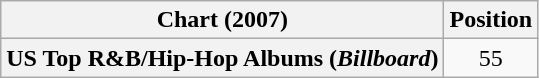<table class="wikitable plainrowheaders" style="text-align:center">
<tr>
<th scope="col">Chart (2007)</th>
<th scope="col">Position</th>
</tr>
<tr>
<th scope="row">US Top R&B/Hip-Hop Albums (<em>Billboard</em>)</th>
<td>55</td>
</tr>
</table>
